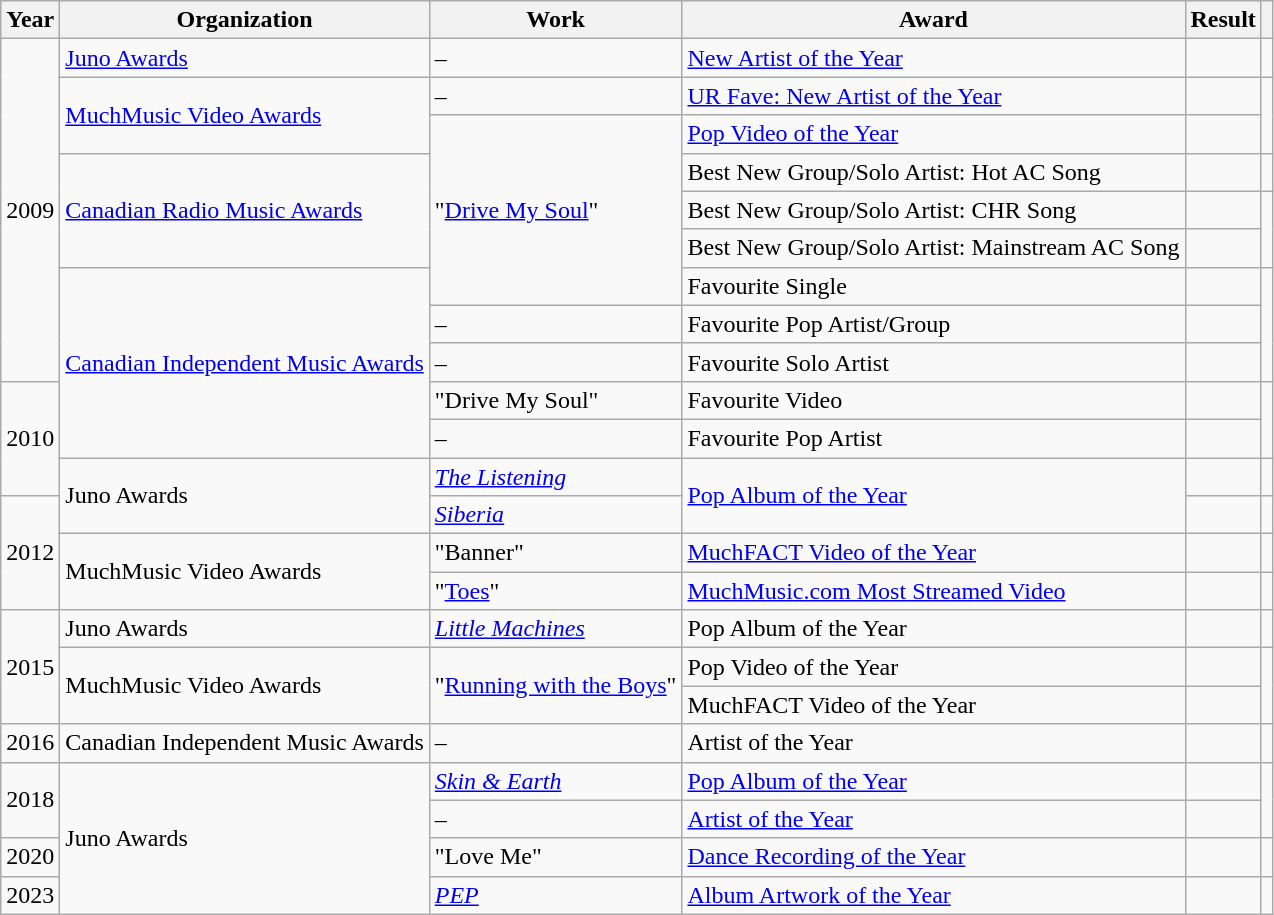<table class="wikitable">
<tr>
<th scope="row">Year</th>
<th scope="row">Organization</th>
<th scope="row">Work</th>
<th scope="row">Award</th>
<th>Result</th>
<th scope="row"></th>
</tr>
<tr>
<td rowspan="9">2009</td>
<td><a href='#'>Juno Awards</a></td>
<td>–</td>
<td><a href='#'>New Artist of the Year</a></td>
<td></td>
<td style="text-align:center;"></td>
</tr>
<tr>
<td rowspan="2"><a href='#'>MuchMusic Video Awards</a></td>
<td>–</td>
<td><a href='#'>UR Fave: New Artist of the Year</a></td>
<td></td>
<td rowspan="2" style="text-align:center;"></td>
</tr>
<tr>
<td rowspan="5">"<a href='#'>Drive My Soul</a>"</td>
<td><a href='#'>Pop Video of the Year</a></td>
<td></td>
</tr>
<tr>
<td rowspan="3"><a href='#'>Canadian Radio Music Awards</a></td>
<td>Best New Group/Solo Artist: Hot AC Song</td>
<td></td>
<td style="text-align:center;"></td>
</tr>
<tr>
<td>Best New Group/Solo Artist: CHR Song</td>
<td></td>
<td rowspan="2" style="text-align:center;"></td>
</tr>
<tr>
<td>Best New Group/Solo Artist: Mainstream AC Song</td>
<td></td>
</tr>
<tr>
<td rowspan="5"><a href='#'>Canadian Independent Music Awards</a></td>
<td>Favourite Single</td>
<td></td>
<td rowspan="3" style="text-align:center;"></td>
</tr>
<tr>
<td>–</td>
<td>Favourite Pop Artist/Group</td>
<td></td>
</tr>
<tr>
<td>–</td>
<td>Favourite Solo Artist</td>
<td></td>
</tr>
<tr>
<td rowspan="3">2010</td>
<td>"Drive My Soul"</td>
<td>Favourite Video</td>
<td></td>
<td rowspan="2" style="text-align:center;"></td>
</tr>
<tr>
<td>–</td>
<td>Favourite Pop Artist</td>
<td></td>
</tr>
<tr>
<td rowspan="2">Juno Awards</td>
<td><a href='#'><em>The Listening</em></a></td>
<td rowspan="2"><a href='#'>Pop Album of the Year</a></td>
<td></td>
<td style="text-align:center;"></td>
</tr>
<tr>
<td rowspan="3">2012</td>
<td><a href='#'><em>Siberia</em></a></td>
<td></td>
<td style="text-align:center;"></td>
</tr>
<tr>
<td rowspan="2">MuchMusic Video Awards</td>
<td>"Banner"</td>
<td><a href='#'>MuchFACT Video of the Year</a></td>
<td></td>
<td style="text-align:center;"></td>
</tr>
<tr>
<td>"<a href='#'>Toes</a>"</td>
<td><a href='#'>MuchMusic.com Most Streamed Video</a></td>
<td></td>
<td style="text-align:center;"></td>
</tr>
<tr>
<td rowspan="3">2015</td>
<td>Juno Awards</td>
<td><a href='#'><em>Little Machines</em></a></td>
<td>Pop Album of the Year</td>
<td></td>
<td style="text-align:center;"></td>
</tr>
<tr>
<td rowspan="2">MuchMusic Video Awards</td>
<td rowspan="2">"<a href='#'>Running with the Boys</a>"</td>
<td>Pop Video of the Year</td>
<td></td>
<td rowspan="2" style="text-align:center;"></td>
</tr>
<tr>
<td>MuchFACT Video of the Year</td>
<td></td>
</tr>
<tr>
<td>2016</td>
<td>Canadian Independent Music Awards</td>
<td>–</td>
<td>Artist of the Year</td>
<td></td>
<td style="text-align:center;"></td>
</tr>
<tr>
<td rowspan="2">2018</td>
<td rowspan="4">Juno Awards</td>
<td><em><a href='#'>Skin & Earth</a></em></td>
<td><a href='#'>Pop Album of the Year</a></td>
<td></td>
<td rowspan="2" style="text-align:center;"></td>
</tr>
<tr>
<td>–</td>
<td><a href='#'>Artist of the Year</a></td>
<td></td>
</tr>
<tr>
<td>2020</td>
<td>"Love Me" <br> </td>
<td><a href='#'>Dance Recording of the Year</a></td>
<td></td>
<td style="text-align:center;"></td>
</tr>
<tr>
<td>2023</td>
<td><em><a href='#'>PEP</a></em></td>
<td><a href='#'>Album Artwork of the Year</a></td>
<td></td>
<td style="text-align:center;"></td>
</tr>
</table>
